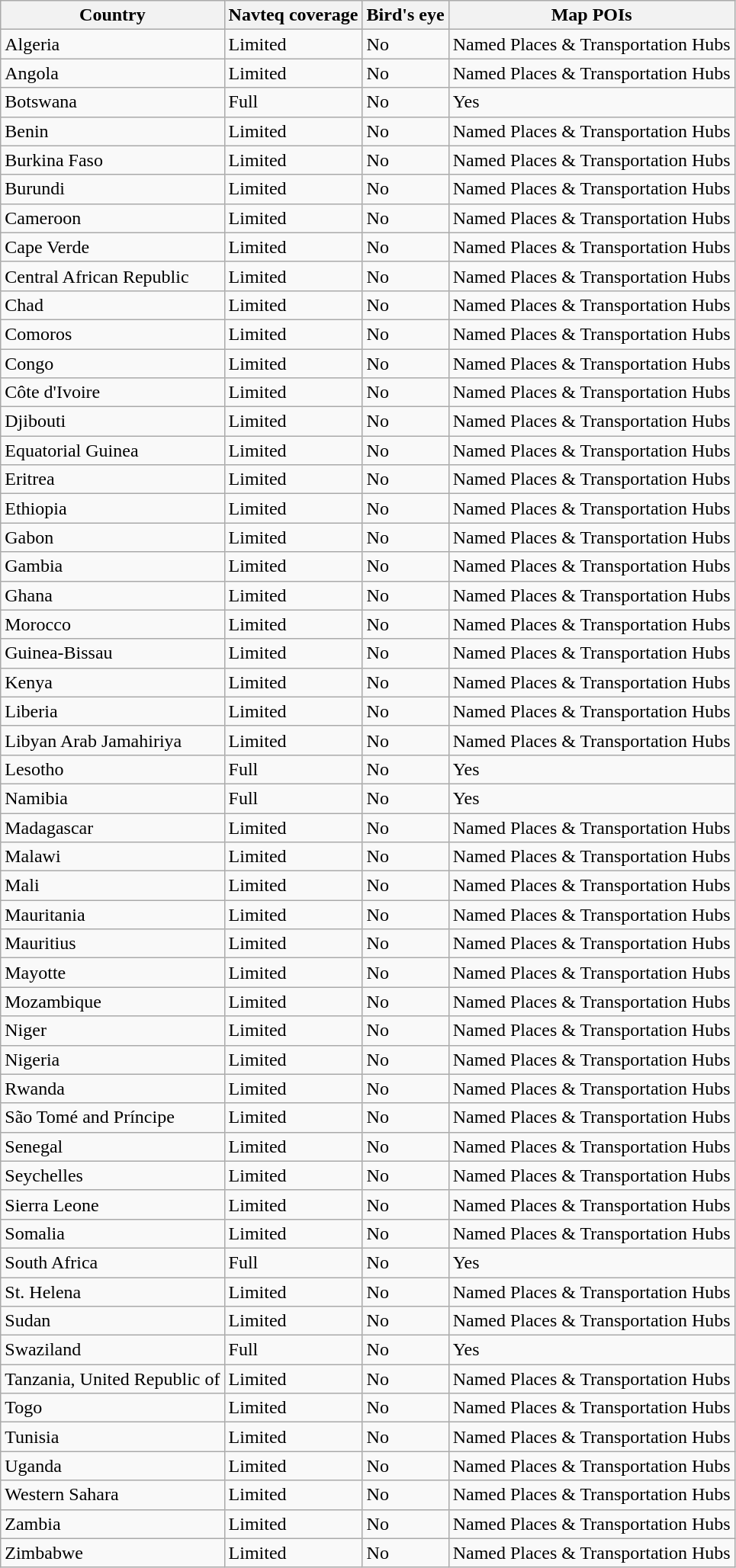<table class="wikitable">
<tr>
<th>Country</th>
<th>Navteq coverage</th>
<th>Bird's eye</th>
<th>Map POIs</th>
</tr>
<tr>
<td>Algeria</td>
<td>Limited</td>
<td>No</td>
<td>Named Places & Transportation Hubs</td>
</tr>
<tr>
<td>Angola</td>
<td>Limited</td>
<td>No</td>
<td>Named Places & Transportation Hubs</td>
</tr>
<tr>
<td>Botswana</td>
<td>Full</td>
<td>No</td>
<td>Yes</td>
</tr>
<tr>
<td>Benin</td>
<td>Limited</td>
<td>No</td>
<td>Named Places & Transportation Hubs</td>
</tr>
<tr>
<td>Burkina Faso</td>
<td>Limited</td>
<td>No</td>
<td>Named Places & Transportation Hubs</td>
</tr>
<tr>
<td>Burundi</td>
<td>Limited</td>
<td>No</td>
<td>Named Places & Transportation Hubs</td>
</tr>
<tr>
<td>Cameroon</td>
<td>Limited</td>
<td>No</td>
<td>Named Places & Transportation Hubs</td>
</tr>
<tr>
<td>Cape Verde</td>
<td>Limited</td>
<td>No</td>
<td>Named Places & Transportation Hubs</td>
</tr>
<tr>
<td>Central African Republic</td>
<td>Limited</td>
<td>No</td>
<td>Named Places & Transportation Hubs</td>
</tr>
<tr>
<td>Chad</td>
<td>Limited</td>
<td>No</td>
<td>Named Places & Transportation Hubs</td>
</tr>
<tr>
<td>Comoros</td>
<td>Limited</td>
<td>No</td>
<td>Named Places & Transportation Hubs</td>
</tr>
<tr>
<td>Congo</td>
<td>Limited</td>
<td>No</td>
<td>Named Places & Transportation Hubs</td>
</tr>
<tr>
<td>Côte d'Ivoire</td>
<td>Limited</td>
<td>No</td>
<td>Named Places & Transportation Hubs</td>
</tr>
<tr>
<td>Djibouti</td>
<td>Limited</td>
<td>No</td>
<td>Named Places & Transportation Hubs</td>
</tr>
<tr>
<td>Equatorial Guinea</td>
<td>Limited</td>
<td>No</td>
<td>Named Places & Transportation Hubs</td>
</tr>
<tr>
<td>Eritrea</td>
<td>Limited</td>
<td>No</td>
<td>Named Places & Transportation Hubs</td>
</tr>
<tr>
<td>Ethiopia</td>
<td>Limited</td>
<td>No</td>
<td>Named Places & Transportation Hubs</td>
</tr>
<tr>
<td>Gabon</td>
<td>Limited</td>
<td>No</td>
<td>Named Places & Transportation Hubs</td>
</tr>
<tr>
<td>Gambia</td>
<td>Limited</td>
<td>No</td>
<td>Named Places & Transportation Hubs</td>
</tr>
<tr>
<td>Ghana</td>
<td>Limited</td>
<td>No</td>
<td>Named Places & Transportation Hubs</td>
</tr>
<tr>
<td>Morocco</td>
<td>Limited</td>
<td>No</td>
<td>Named Places & Transportation Hubs</td>
</tr>
<tr>
<td>Guinea-Bissau</td>
<td>Limited</td>
<td>No</td>
<td>Named Places & Transportation Hubs</td>
</tr>
<tr>
<td>Kenya</td>
<td>Limited</td>
<td>No</td>
<td>Named Places & Transportation Hubs</td>
</tr>
<tr>
<td>Liberia</td>
<td>Limited</td>
<td>No</td>
<td>Named Places & Transportation Hubs</td>
</tr>
<tr>
<td>Libyan Arab Jamahiriya</td>
<td>Limited</td>
<td>No</td>
<td>Named Places & Transportation Hubs</td>
</tr>
<tr>
<td>Lesotho</td>
<td>Full</td>
<td>No</td>
<td>Yes</td>
</tr>
<tr>
<td>Namibia</td>
<td>Full</td>
<td>No</td>
<td>Yes</td>
</tr>
<tr>
<td>Madagascar</td>
<td>Limited</td>
<td>No</td>
<td>Named Places & Transportation Hubs</td>
</tr>
<tr>
<td>Malawi</td>
<td>Limited</td>
<td>No</td>
<td>Named Places & Transportation Hubs</td>
</tr>
<tr>
<td>Mali</td>
<td>Limited</td>
<td>No</td>
<td>Named Places & Transportation Hubs</td>
</tr>
<tr>
<td>Mauritania</td>
<td>Limited</td>
<td>No</td>
<td>Named Places & Transportation Hubs</td>
</tr>
<tr>
<td>Mauritius</td>
<td>Limited</td>
<td>No</td>
<td>Named Places & Transportation Hubs</td>
</tr>
<tr>
<td>Mayotte</td>
<td>Limited</td>
<td>No</td>
<td>Named Places & Transportation Hubs</td>
</tr>
<tr>
<td>Mozambique</td>
<td>Limited</td>
<td>No</td>
<td>Named Places & Transportation Hubs</td>
</tr>
<tr>
<td>Niger</td>
<td>Limited</td>
<td>No</td>
<td>Named Places & Transportation Hubs</td>
</tr>
<tr>
<td>Nigeria</td>
<td>Limited</td>
<td>No</td>
<td>Named Places & Transportation Hubs</td>
</tr>
<tr>
<td>Rwanda</td>
<td>Limited</td>
<td>No</td>
<td>Named Places & Transportation Hubs</td>
</tr>
<tr>
<td>São Tomé and Príncipe</td>
<td>Limited</td>
<td>No</td>
<td>Named Places & Transportation Hubs</td>
</tr>
<tr>
<td>Senegal</td>
<td>Limited</td>
<td>No</td>
<td>Named Places & Transportation Hubs</td>
</tr>
<tr>
<td>Seychelles</td>
<td>Limited</td>
<td>No</td>
<td>Named Places & Transportation Hubs</td>
</tr>
<tr>
<td>Sierra Leone</td>
<td>Limited</td>
<td>No</td>
<td>Named Places & Transportation Hubs</td>
</tr>
<tr>
<td>Somalia</td>
<td>Limited</td>
<td>No</td>
<td>Named Places & Transportation Hubs</td>
</tr>
<tr>
<td>South Africa</td>
<td>Full</td>
<td>No</td>
<td>Yes</td>
</tr>
<tr>
<td>St. Helena</td>
<td>Limited</td>
<td>No</td>
<td>Named Places & Transportation Hubs</td>
</tr>
<tr>
<td>Sudan</td>
<td>Limited</td>
<td>No</td>
<td>Named Places & Transportation Hubs</td>
</tr>
<tr>
<td>Swaziland</td>
<td>Full</td>
<td>No</td>
<td>Yes</td>
</tr>
<tr>
<td>Tanzania, United Republic of</td>
<td>Limited</td>
<td>No</td>
<td>Named Places & Transportation Hubs</td>
</tr>
<tr>
<td>Togo</td>
<td>Limited</td>
<td>No</td>
<td>Named Places & Transportation Hubs</td>
</tr>
<tr>
<td>Tunisia</td>
<td>Limited</td>
<td>No</td>
<td>Named Places & Transportation Hubs</td>
</tr>
<tr>
<td>Uganda</td>
<td>Limited</td>
<td>No</td>
<td>Named Places & Transportation Hubs</td>
</tr>
<tr>
<td>Western Sahara</td>
<td>Limited</td>
<td>No</td>
<td>Named Places & Transportation Hubs</td>
</tr>
<tr>
<td>Zambia</td>
<td>Limited</td>
<td>No</td>
<td>Named Places & Transportation Hubs</td>
</tr>
<tr>
<td>Zimbabwe</td>
<td>Limited</td>
<td>No</td>
<td>Named Places & Transportation Hubs</td>
</tr>
</table>
